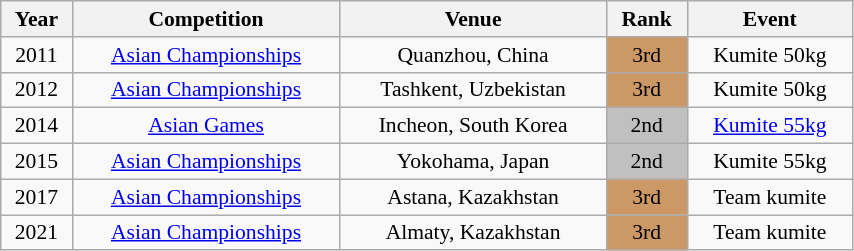<table class="wikitable sortable" width=45% style="font-size:90%; text-align:center;">
<tr>
<th>Year</th>
<th>Competition</th>
<th>Venue</th>
<th>Rank</th>
<th>Event</th>
</tr>
<tr>
<td>2011</td>
<td><a href='#'>Asian Championships</a></td>
<td>Quanzhou, China</td>
<td bgcolor="cc9966">3rd</td>
<td>Kumite 50kg</td>
</tr>
<tr>
<td>2012</td>
<td><a href='#'>Asian Championships</a></td>
<td>Tashkent, Uzbekistan</td>
<td bgcolor="cc9966">3rd</td>
<td>Kumite 50kg</td>
</tr>
<tr>
<td>2014</td>
<td><a href='#'>Asian Games</a></td>
<td>Incheon, South Korea</td>
<td bgcolor="silver">2nd</td>
<td><a href='#'>Kumite 55kg</a></td>
</tr>
<tr>
<td>2015</td>
<td><a href='#'>Asian Championships</a></td>
<td>Yokohama, Japan</td>
<td bgcolor="silver">2nd</td>
<td>Kumite 55kg</td>
</tr>
<tr>
<td>2017</td>
<td><a href='#'>Asian Championships</a></td>
<td>Astana, Kazakhstan</td>
<td bgcolor="cc9966">3rd</td>
<td>Team kumite</td>
</tr>
<tr>
<td>2021</td>
<td><a href='#'>Asian Championships</a></td>
<td>Almaty, Kazakhstan</td>
<td bgcolor="cc9966">3rd</td>
<td>Team kumite</td>
</tr>
</table>
